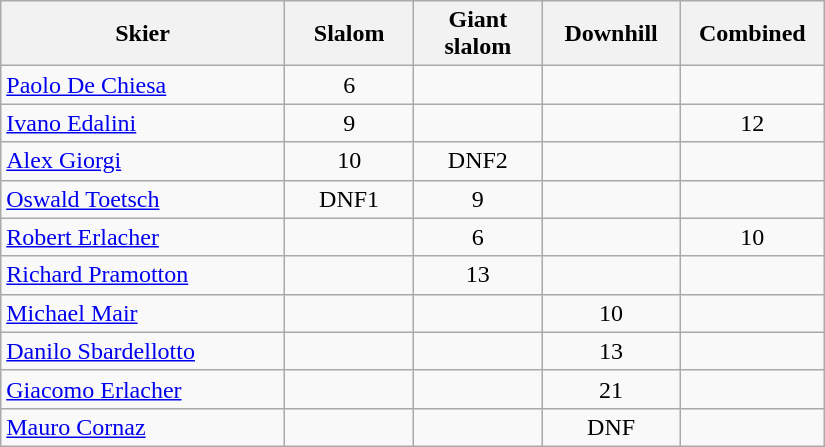<table class="wikitable" width=550px style="font-size:100%; text-align:center;">
<tr>
<th width=250px>Skier</th>
<th width=100px>Slalom</th>
<th width=100px>Giant slalom</th>
<th width=100px>Downhill</th>
<th width=100px>Combined</th>
</tr>
<tr>
<td align=left><a href='#'>Paolo De Chiesa</a></td>
<td>6</td>
<td></td>
<td></td>
<td></td>
</tr>
<tr>
<td align=left><a href='#'>Ivano Edalini</a></td>
<td>9</td>
<td></td>
<td></td>
<td>12</td>
</tr>
<tr>
<td align=left><a href='#'>Alex Giorgi</a></td>
<td>10</td>
<td>DNF2</td>
<td></td>
<td></td>
</tr>
<tr>
<td align=left><a href='#'>Oswald Toetsch</a></td>
<td>DNF1</td>
<td>9</td>
<td></td>
<td></td>
</tr>
<tr>
<td align=left><a href='#'>Robert Erlacher</a></td>
<td></td>
<td>6</td>
<td></td>
<td>10</td>
</tr>
<tr>
<td align=left><a href='#'>Richard Pramotton</a></td>
<td></td>
<td>13</td>
<td></td>
<td></td>
</tr>
<tr>
<td align=left><a href='#'>Michael Mair</a></td>
<td></td>
<td></td>
<td>10</td>
<td></td>
</tr>
<tr>
<td align=left><a href='#'>Danilo Sbardellotto</a></td>
<td></td>
<td></td>
<td>13</td>
<td></td>
</tr>
<tr>
<td align=left><a href='#'>Giacomo Erlacher</a></td>
<td></td>
<td></td>
<td>21</td>
<td></td>
</tr>
<tr>
<td align=left><a href='#'>Mauro Cornaz</a></td>
<td></td>
<td></td>
<td>DNF</td>
<td></td>
</tr>
</table>
